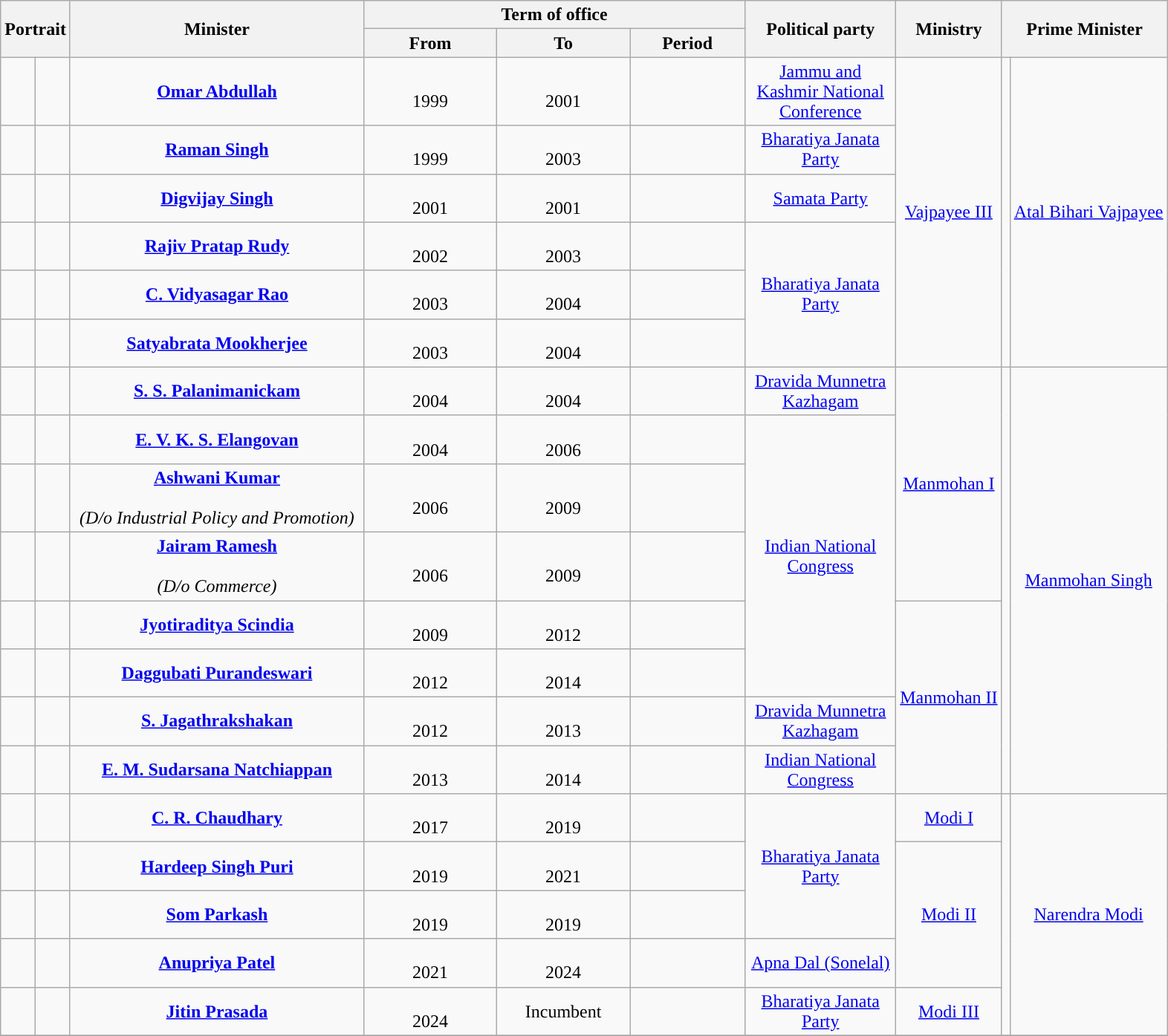<table class="wikitable" style="text-align:center">
<tr>
<th rowspan="2" colspan="2">Portrait</th>
<th rowspan="2" style="width:16em">Minister<br></th>
<th colspan="3">Term of office</th>
<th rowspan="2" style="width:8em">Political party</th>
<th rowspan="2">Ministry</th>
<th rowspan="2" colspan="2">Prime Minister</th>
</tr>
<tr>
<th style="width:7em">From</th>
<th style="width:7em">To</th>
<th style="width:6em">Period</th>
</tr>
<tr>
<td></td>
<td></td>
<td><strong><a href='#'>Omar Abdullah</a></strong><br></td>
<td><br>1999</td>
<td><br>2001</td>
<td><strong></strong></td>
<td><a href='#'>Jammu and Kashmir National Conference</a></td>
<td rowspan="6""><a href='#'>Vajpayee III</a></td>
<td rowspan="6"></td>
<td rowspan="6"><a href='#'>Atal Bihari Vajpayee</a></td>
</tr>
<tr>
<td></td>
<td></td>
<td><strong><a href='#'>Raman Singh</a></strong><br></td>
<td><br>1999</td>
<td><br>2003</td>
<td><strong></strong></td>
<td><a href='#'>Bharatiya Janata Party</a></td>
</tr>
<tr>
<td></td>
<td></td>
<td><strong><a href='#'>Digvijay Singh</a></strong><br></td>
<td><br>2001</td>
<td><br>2001</td>
<td><strong></strong></td>
<td><a href='#'>Samata Party</a></td>
</tr>
<tr>
<td></td>
<td></td>
<td><strong><a href='#'>Rajiv Pratap Rudy</a></strong><br></td>
<td><br>2002</td>
<td><br>2003</td>
<td><strong></strong></td>
<td rowspan="3"><a href='#'>Bharatiya Janata Party</a></td>
</tr>
<tr>
<td></td>
<td></td>
<td><strong><a href='#'>C. Vidyasagar Rao</a></strong><br></td>
<td><br>2003</td>
<td><br>2004</td>
<td><strong></strong></td>
</tr>
<tr>
<td></td>
<td></td>
<td><strong><a href='#'>Satyabrata Mookherjee</a></strong><br></td>
<td><br>2003</td>
<td><br>2004</td>
<td><strong></strong></td>
</tr>
<tr>
<td></td>
<td></td>
<td><strong><a href='#'>S. S. Palanimanickam</a></strong><br></td>
<td><br>2004</td>
<td><br>2004</td>
<td><strong></strong></td>
<td><a href='#'>Dravida Munnetra Kazhagam</a></td>
<td rowspan="4"><a href='#'>Manmohan I</a></td>
<td rowspan="8"></td>
<td rowspan="8"><a href='#'>Manmohan Singh</a></td>
</tr>
<tr>
<td></td>
<td></td>
<td><strong><a href='#'>E. V. K. S. Elangovan</a></strong><br></td>
<td><br>2004</td>
<td><br>2006</td>
<td><strong></strong></td>
<td rowspan="5"><a href='#'>Indian National Congress</a></td>
</tr>
<tr>
<td></td>
<td></td>
<td><strong><a href='#'>Ashwani Kumar</a></strong><br><br><em>(D/o Industrial Policy and Promotion)</em></td>
<td><br>2006</td>
<td><br>2009</td>
<td><strong></strong></td>
</tr>
<tr>
<td></td>
<td></td>
<td><strong><a href='#'>Jairam Ramesh</a></strong><br><br><em>(D/o Commerce)</em></td>
<td><br>2006</td>
<td><br>2009</td>
<td><strong></strong></td>
</tr>
<tr>
<td></td>
<td></td>
<td><strong><a href='#'>Jyotiraditya Scindia</a></strong><br></td>
<td><br>2009</td>
<td><br>2012</td>
<td><strong></strong></td>
<td rowspan="4"><a href='#'>Manmohan II</a></td>
</tr>
<tr>
<td></td>
<td></td>
<td><strong><a href='#'>Daggubati Purandeswari</a></strong><br></td>
<td><br>2012</td>
<td><br>2014</td>
<td><strong></strong></td>
</tr>
<tr>
<td></td>
<td></td>
<td><strong><a href='#'>S. Jagathrakshakan</a></strong><br></td>
<td><br>2012</td>
<td><br>2013</td>
<td><strong></strong></td>
<td><a href='#'>Dravida Munnetra Kazhagam</a></td>
</tr>
<tr>
<td></td>
<td></td>
<td><strong><a href='#'>E. M. Sudarsana Natchiappan</a></strong><br></td>
<td><br>2013</td>
<td><br>2014</td>
<td><strong></strong></td>
<td><a href='#'>Indian National Congress</a></td>
</tr>
<tr>
<td></td>
<td></td>
<td><strong><a href='#'>C. R. Chaudhary</a></strong><br></td>
<td><br>2017</td>
<td><br>2019</td>
<td><strong></strong></td>
<td rowspan="3"><a href='#'>Bharatiya Janata Party</a></td>
<td><a href='#'>Modi I</a></td>
<td rowspan="5"></td>
<td rowspan="5"><a href='#'>Narendra Modi</a></td>
</tr>
<tr>
<td></td>
<td></td>
<td><strong><a href='#'>Hardeep Singh Puri</a></strong><br></td>
<td><br>2019</td>
<td><br>2021</td>
<td><strong></strong></td>
<td rowspan="3"><a href='#'>Modi II</a></td>
</tr>
<tr>
<td></td>
<td></td>
<td><strong><a href='#'>Som Parkash</a></strong><br></td>
<td><br>2019</td>
<td><br>2019</td>
<td><strong></strong></td>
</tr>
<tr>
<td></td>
<td></td>
<td><strong><a href='#'>Anupriya Patel</a></strong><br></td>
<td><br>2021</td>
<td><br>2024</td>
<td><strong></strong></td>
<td><a href='#'>Apna Dal (Sonelal)</a></td>
</tr>
<tr>
<td></td>
<td></td>
<td><strong><a href='#'>Jitin Prasada</a></strong><br></td>
<td><br>2024</td>
<td>Incumbent</td>
<td><strong></strong></td>
<td><a href='#'>Bharatiya Janata Party</a></td>
<td><a href='#'>Modi III</a></td>
</tr>
<tr>
</tr>
</table>
